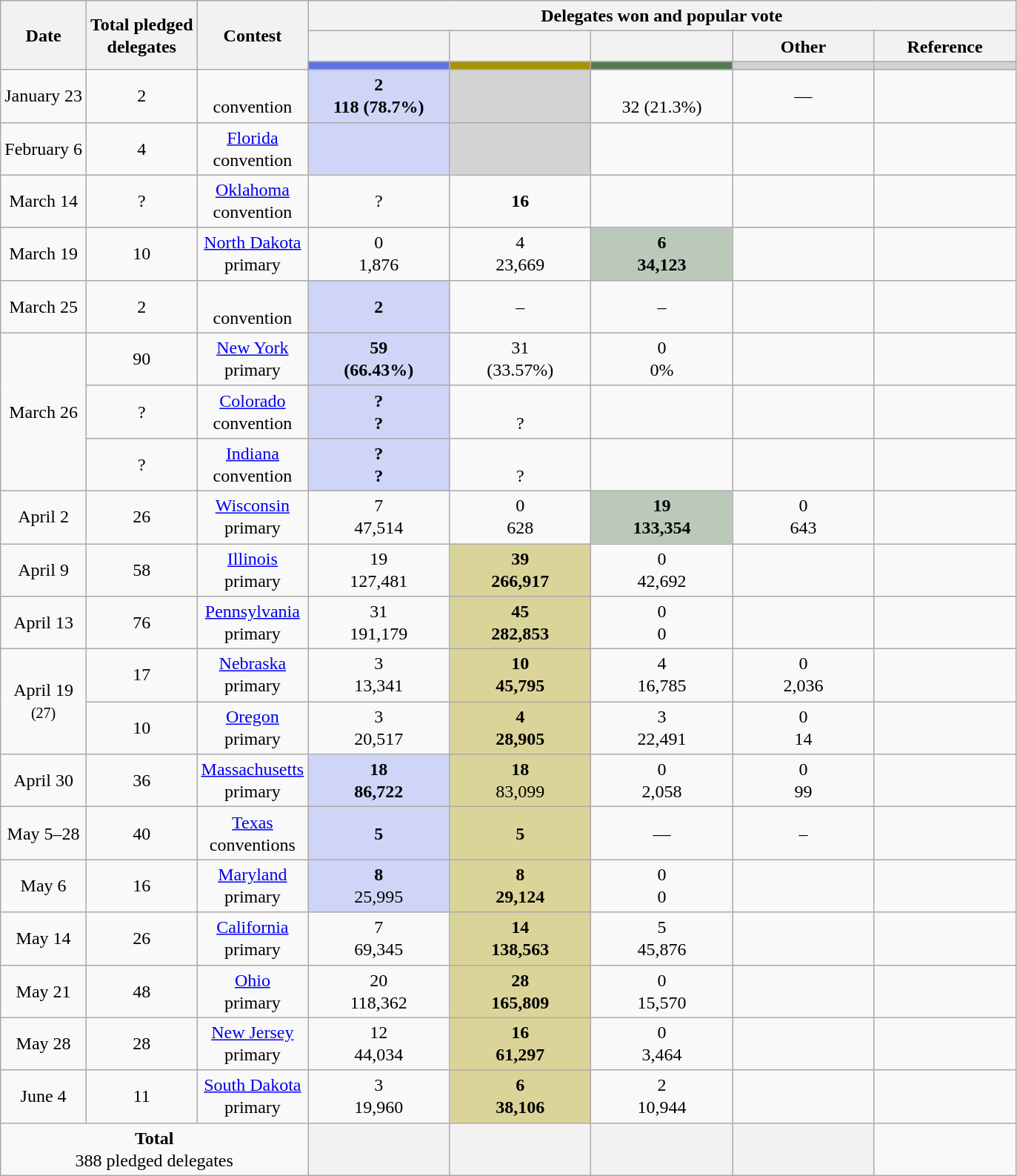<table class="wikitable" style="text-align:center;font-size:100%;line-height:20px">
<tr>
<th rowspan=3>Date<br></th>
<th rowspan=3>Total pledged<br>delegates</th>
<th rowspan=3>Contest<br></th>
<th colspan=9>Delegates won and popular vote</th>
</tr>
<tr>
<th style="width:120px;"></th>
<th style="width:120px;"></th>
<th style="width:120px;"></th>
<th style="width:120px;">Other</th>
<th style="width:120px;">Reference</th>
</tr>
<tr>
<th style="background:#5d73e5;"></th>
<th style="background:#a59400;"></th>
<th style="background:#567953;"></th>
<th style="background:lightgrey;"></th>
<th style="background:lightgrey;"></th>
</tr>
<tr>
<td>January 23</td>
<td>2</td>
<td><br>convention</td>
<td style="background:#ced5f7"><strong>2<br>118 (78.7%)</strong></td>
<td style="background:lightgrey;"></td>
<td><br>32 (21.3%)</td>
<td>—</td>
<td></td>
</tr>
<tr>
<td>February 6</td>
<td>4</td>
<td><a href='#'>Florida</a><br>convention</td>
<td style="background:#ced5f7"><strong></strong></td>
<td style="background:lightgrey;"></td>
<td></td>
<td></td>
<td></td>
</tr>
<tr>
<td>March 14</td>
<td>?</td>
<td><a href='#'>Oklahoma</a><br>convention</td>
<td>?</td>
<td><strong>16</strong></td>
<td></td>
<td></td>
<td></td>
</tr>
<tr>
<td>March 19</td>
<td>10</td>
<td><a href='#'>North Dakota</a><br>primary</td>
<td>0<br>1,876</td>
<td>4<br>23,669</td>
<td style="background:#bbc9ba"><strong>6</strong><br><strong>34,123</strong></td>
<td></td>
<td></td>
</tr>
<tr>
<td>March 25</td>
<td>2</td>
<td><br>convention</td>
<td style="background:#ced5f7"><strong>2</strong></td>
<td>–</td>
<td>–</td>
<td></td>
<td></td>
</tr>
<tr>
<td rowspan="3">March 26</td>
<td>90</td>
<td><a href='#'>New York</a><br>primary</td>
<td style="background:#ced5f7"><strong>59</strong><br><strong>(66.43%)</strong></td>
<td>31<br>(33.57%)</td>
<td>0<br>0%</td>
<td></td>
<td></td>
</tr>
<tr>
<td>?</td>
<td><a href='#'>Colorado</a><br>convention</td>
<td style="background:#ced5f7"><strong>?</strong><br><strong>?</strong></td>
<td><br>?</td>
<td></td>
<td></td>
<td></td>
</tr>
<tr>
<td>?</td>
<td><a href='#'>Indiana</a><br>convention</td>
<td style="background:#ced5f7"><strong>?</strong><br><strong>?</strong></td>
<td><br>?</td>
<td></td>
<td></td>
<td></td>
</tr>
<tr>
<td>April 2</td>
<td>26</td>
<td><a href='#'>Wisconsin</a><br>primary</td>
<td>7<br>47,514</td>
<td>0<br>628</td>
<td style="background:#bbc9ba"><strong>19</strong><br><strong>133,354</strong></td>
<td>0<br>643</td>
<td></td>
</tr>
<tr>
<td>April 9</td>
<td>58</td>
<td><a href='#'>Illinois</a><br>primary</td>
<td>19<br>127,481</td>
<td style="background:#dbd499"><strong>39</strong><br><strong>266,917</strong></td>
<td>0<br>42,692</td>
<td></td>
<td></td>
</tr>
<tr>
<td>April 13</td>
<td>76</td>
<td><a href='#'>Pennsylvania</a><br>primary</td>
<td>31<br>191,179</td>
<td style="background:#dbd499"><strong>45</strong><br><strong>282,853</strong></td>
<td>0<br>0</td>
<td></td>
<td></td>
</tr>
<tr>
<td rowspan=2>April 19<br><small>(27)</small></td>
<td>17</td>
<td><a href='#'>Nebraska</a><br>primary</td>
<td>3<br>13,341</td>
<td style="background:#dbd499"><strong>10</strong><br><strong>45,795</strong></td>
<td>4<br>16,785</td>
<td>0<br>2,036</td>
<td></td>
</tr>
<tr>
<td>10</td>
<td><a href='#'>Oregon</a><br>primary</td>
<td>3<br>20,517</td>
<td style="background:#dbd499"><strong>4</strong><br><strong>28,905</strong></td>
<td>3<br>22,491</td>
<td>0<br>14</td>
<td></td>
</tr>
<tr>
<td>April 30</td>
<td>36</td>
<td><a href='#'>Massachusetts</a><br>primary</td>
<td style="background:#ced5f7"><strong>18</strong><br><strong>86,722</strong></td>
<td style="background:#dbd499"><strong>18</strong><br>83,099</td>
<td>0<br>2,058</td>
<td>0<br>99</td>
<td></td>
</tr>
<tr>
<td>May 5–28</td>
<td>40</td>
<td><a href='#'>Texas</a><br>conventions</td>
<td style="background:#ced5f7"><strong>5</strong></td>
<td style="background:#dbd499"><strong>5</strong></td>
<td>—</td>
<td>–</td>
<td></td>
</tr>
<tr>
<td>May 6</td>
<td>16</td>
<td><a href='#'>Maryland</a><br>primary</td>
<td style="background:#ced5f7"><strong>8</strong><br>25,995</td>
<td style="background:#dbd499"><strong>8</strong><br><strong>29,124</strong></td>
<td>0<br>0</td>
<td></td>
<td></td>
</tr>
<tr>
<td>May 14</td>
<td>26</td>
<td><a href='#'>California</a><br>primary</td>
<td>7<br>69,345</td>
<td style="background:#dbd499"><strong>14</strong><br><strong>138,563</strong></td>
<td>5<br>45,876</td>
<td></td>
<td></td>
</tr>
<tr>
<td>May 21</td>
<td>48</td>
<td><a href='#'>Ohio</a><br>primary</td>
<td>20<br>118,362</td>
<td style="background:#dbd499"><strong>28</strong><br><strong>165,809</strong></td>
<td>0<br>15,570</td>
<td></td>
<td></td>
</tr>
<tr>
<td>May 28</td>
<td>28</td>
<td><a href='#'>New Jersey</a><br>primary</td>
<td>12<br>44,034</td>
<td style="background:#dbd499"><strong>16</strong><br><strong>61,297</strong></td>
<td>0<br>3,464</td>
<td></td>
<td></td>
</tr>
<tr>
<td>June 4</td>
<td>11</td>
<td><a href='#'>South Dakota</a><br>primary</td>
<td>3<br>19,960</td>
<td style="background:#dbd499"><strong>6</strong><br><strong>38,106</strong></td>
<td>2<br>10,944</td>
<td></td>
<td></td>
</tr>
<tr>
<td colspan="3"><strong>Total</strong><br>388 pledged delegates<br></td>
<th></th>
<th></th>
<th></th>
<th></th>
</tr>
</table>
